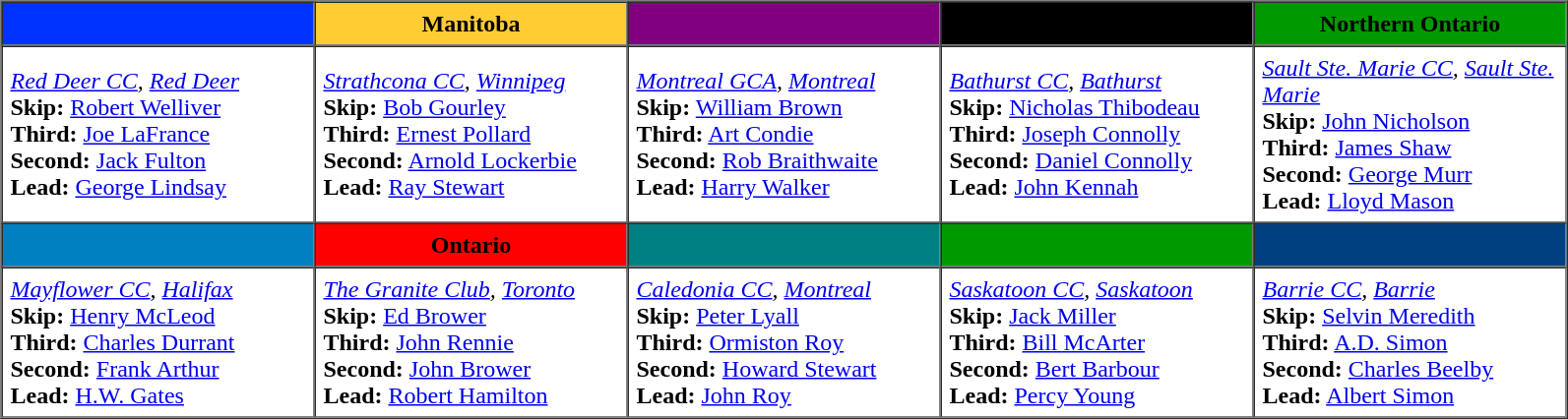<table - border=1 cellpadding=5 cellspacing=0>
<tr>
<th bgcolor=#0033FF width=200></th>
<th style="background:#FFCC33; width:200px;">Manitoba</th>
<th bgcolor=#800080 width=200></th>
<th bgcolor=#000000 width=200></th>
<th style="background:#009900; width:200px;">Northern Ontario</th>
</tr>
<tr>
<td><em><a href='#'>Red Deer CC</a>, <a href='#'>Red Deer</a></em><br><strong>Skip:</strong> <a href='#'>Robert Welliver</a><br>
<strong>Third:</strong> <a href='#'>Joe LaFrance</a><br>
<strong>Second:</strong> <a href='#'>Jack Fulton</a><br>
<strong>Lead:</strong> <a href='#'>George Lindsay</a></td>
<td><em><a href='#'>Strathcona CC</a>, <a href='#'>Winnipeg</a></em><br><strong>Skip:</strong> <a href='#'>Bob Gourley</a><br>
<strong>Third:</strong> <a href='#'>Ernest Pollard</a><br>
<strong>Second:</strong> <a href='#'>Arnold Lockerbie</a><br>
<strong>Lead:</strong> <a href='#'>Ray Stewart</a></td>
<td><em><a href='#'>Montreal GCA</a>, <a href='#'>Montreal</a></em><br><strong>Skip:</strong> <a href='#'>William Brown</a><br>
<strong>Third:</strong> <a href='#'>Art Condie</a><br>
<strong>Second:</strong> <a href='#'>Rob Braithwaite</a><br>
<strong>Lead:</strong> <a href='#'>Harry Walker</a></td>
<td><em><a href='#'>Bathurst CC</a>, <a href='#'>Bathurst</a></em><br><strong>Skip:</strong> <a href='#'>Nicholas Thibodeau</a><br>
<strong>Third:</strong> <a href='#'>Joseph Connolly</a><br>
<strong>Second:</strong> <a href='#'>Daniel Connolly</a><br>
<strong>Lead:</strong> <a href='#'>John Kennah</a></td>
<td><em><a href='#'>Sault Ste. Marie CC</a>, <a href='#'>Sault Ste. Marie</a></em><br><strong>Skip:</strong> <a href='#'>John Nicholson</a><br>
<strong>Third:</strong> <a href='#'>James Shaw</a><br>
<strong>Second:</strong> <a href='#'>George Murr</a><br>
<strong>Lead:</strong> <a href='#'>Lloyd Mason</a></td>
</tr>
<tr border=1 cellpadding=5 cellspacing=0>
<th bgcolor=#0080C0 width=200></th>
<th bgcolor=#FF0000 width=200>Ontario</th>
<th style="background:#008080; width:200px;"></th>
<th bgcolor=#009900 width=200></th>
<th bgcolor=#004080 width=200></th>
</tr>
<tr>
<td><em><a href='#'>Mayflower CC</a>, <a href='#'>Halifax</a></em><br><strong>Skip:</strong> <a href='#'>Henry McLeod</a><br>
<strong>Third:</strong> <a href='#'>Charles Durrant</a><br>
<strong>Second:</strong> <a href='#'>Frank Arthur</a><br>
<strong>Lead:</strong> <a href='#'>H.W. Gates</a></td>
<td><em><a href='#'>The Granite Club</a>, <a href='#'>Toronto</a></em><br><strong>Skip:</strong> <a href='#'>Ed Brower</a><br>
<strong>Third:</strong> <a href='#'>John Rennie</a><br>
<strong>Second:</strong> <a href='#'>John Brower</a><br>
<strong>Lead:</strong> <a href='#'>Robert Hamilton</a></td>
<td><em><a href='#'>Caledonia CC</a>, <a href='#'>Montreal</a></em><br><strong>Skip:</strong> <a href='#'>Peter Lyall</a><br>
<strong>Third:</strong> <a href='#'>Ormiston Roy</a><br>
<strong>Second:</strong> <a href='#'>Howard Stewart</a><br>
<strong>Lead:</strong> <a href='#'>John Roy</a></td>
<td><em><a href='#'>Saskatoon CC</a>, <a href='#'>Saskatoon</a></em><br><strong>Skip:</strong> <a href='#'>Jack Miller</a><br>
<strong>Third:</strong> <a href='#'>Bill McArter</a><br>
<strong>Second:</strong> <a href='#'>Bert Barbour</a><br>
<strong>Lead:</strong> <a href='#'>Percy Young</a></td>
<td><em><a href='#'>Barrie CC</a>, <a href='#'>Barrie</a></em><br><strong>Skip:</strong> <a href='#'>Selvin Meredith</a><br>
<strong>Third:</strong> <a href='#'>A.D. Simon</a><br>
<strong>Second:</strong> <a href='#'>Charles Beelby</a><br>
<strong>Lead:</strong> <a href='#'>Albert Simon</a></td>
</tr>
</table>
